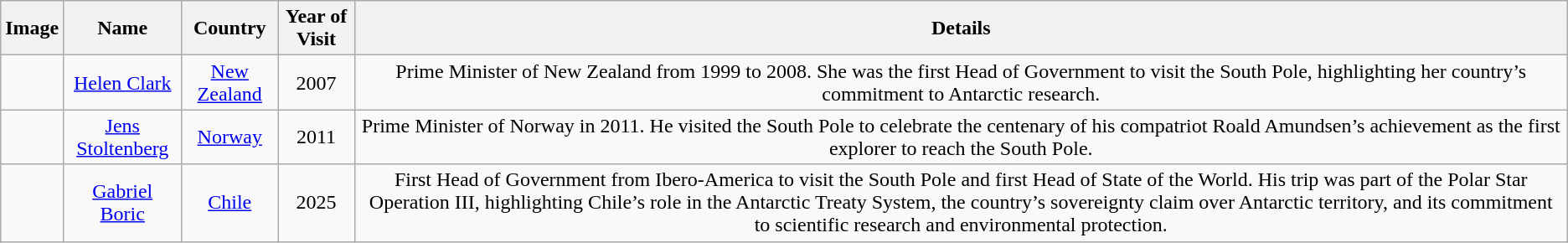<table class="wikitable" style="text-align:center;">
<tr>
<th>Image</th>
<th>Name</th>
<th>Country</th>
<th>Year of Visit</th>
<th>Details</th>
</tr>
<tr>
<td></td>
<td><a href='#'>Helen Clark</a></td>
<td><a href='#'>New Zealand</a></td>
<td>2007</td>
<td>Prime Minister of New Zealand from 1999 to 2008. She was the first Head of Government to visit the South Pole, highlighting her country’s commitment to Antarctic research.</td>
</tr>
<tr>
<td></td>
<td><a href='#'>Jens Stoltenberg</a></td>
<td><a href='#'>Norway</a></td>
<td>2011</td>
<td>Prime Minister of Norway in 2011. He visited the South Pole to celebrate the centenary of his compatriot Roald Amundsen’s achievement as the first explorer to reach the South Pole.</td>
</tr>
<tr>
<td></td>
<td><a href='#'>Gabriel Boric</a></td>
<td><a href='#'>Chile</a></td>
<td>2025</td>
<td>First Head of Government from Ibero-America to visit the South Pole and first Head of State of the World. His trip was part of the Polar Star Operation III, highlighting Chile’s role in the Antarctic Treaty System, the country’s sovereignty claim over Antarctic territory, and its commitment to scientific research and environmental protection.</td>
</tr>
</table>
